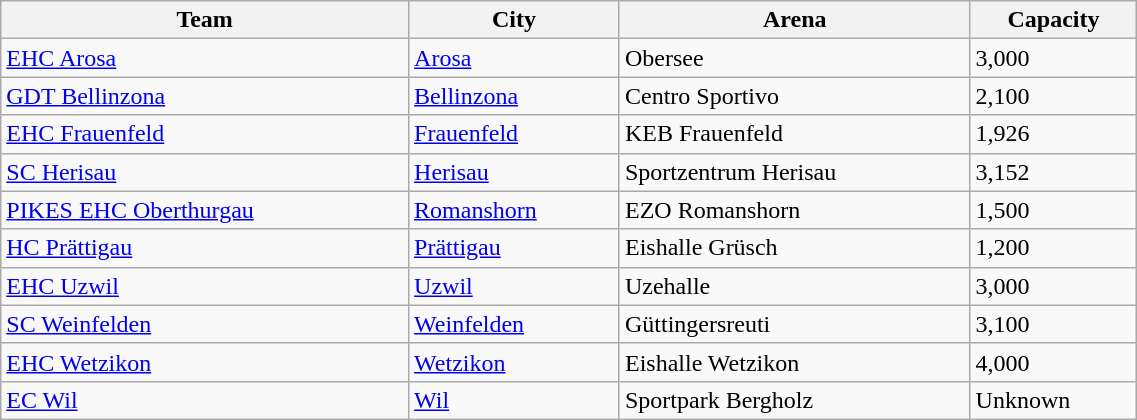<table class="wikitable" style="text-align:left" width=60%>
<tr>
<th>Team</th>
<th>City</th>
<th>Arena</th>
<th>Capacity</th>
</tr>
<tr>
<td><a href='#'>EHC Arosa</a></td>
<td><a href='#'>Arosa</a></td>
<td>Obersee</td>
<td>3,000</td>
</tr>
<tr>
<td><a href='#'>GDT Bellinzona</a></td>
<td><a href='#'>Bellinzona</a></td>
<td>Centro Sportivo</td>
<td>2,100</td>
</tr>
<tr>
<td><a href='#'>EHC Frauenfeld</a></td>
<td><a href='#'>Frauenfeld</a></td>
<td>KEB Frauenfeld</td>
<td>1,926</td>
</tr>
<tr>
<td><a href='#'>SC Herisau</a></td>
<td><a href='#'>Herisau</a></td>
<td>Sportzentrum Herisau</td>
<td>3,152</td>
</tr>
<tr>
<td><a href='#'>PIKES EHC Oberthurgau</a></td>
<td><a href='#'>Romanshorn</a></td>
<td>EZO Romanshorn</td>
<td>1,500</td>
</tr>
<tr>
<td><a href='#'>HC Prättigau</a></td>
<td><a href='#'>Prättigau</a></td>
<td>Eishalle Grüsch</td>
<td>1,200</td>
</tr>
<tr>
<td><a href='#'>EHC Uzwil</a></td>
<td><a href='#'>Uzwil</a></td>
<td>Uzehalle</td>
<td>3,000</td>
</tr>
<tr>
<td><a href='#'>SC Weinfelden</a></td>
<td><a href='#'>Weinfelden</a></td>
<td>Güttingersreuti</td>
<td>3,100</td>
</tr>
<tr>
<td><a href='#'>EHC Wetzikon</a></td>
<td><a href='#'>Wetzikon</a></td>
<td>Eishalle Wetzikon</td>
<td>4,000</td>
</tr>
<tr>
<td><a href='#'>EC Wil</a></td>
<td><a href='#'>Wil</a></td>
<td>Sportpark Bergholz</td>
<td>Unknown</td>
</tr>
</table>
